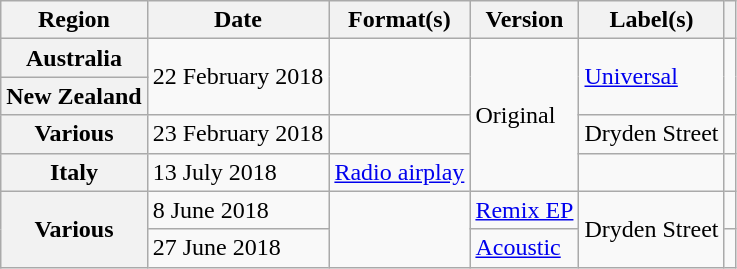<table class="wikitable plainrowheaders">
<tr>
<th scope="col">Region</th>
<th scope="col">Date</th>
<th scope="col">Format(s)</th>
<th scope="col">Version</th>
<th scope="col">Label(s)</th>
<th scope="col"></th>
</tr>
<tr>
<th scope="row">Australia</th>
<td rowspan="2">22 February 2018</td>
<td rowspan="2"></td>
<td rowspan="4">Original</td>
<td rowspan="2"><a href='#'>Universal</a></td>
<td rowspan="2" style="text-align:center;"></td>
</tr>
<tr>
<th scope="row">New Zealand</th>
</tr>
<tr>
<th scope="row">Various</th>
<td>23 February 2018</td>
<td></td>
<td>Dryden Street</td>
<td style="text-align:center;"></td>
</tr>
<tr>
<th scope="row">Italy</th>
<td>13 July 2018</td>
<td><a href='#'>Radio airplay</a></td>
<td></td>
<td style="text-align:center;"></td>
</tr>
<tr>
<th scope="row" rowspan="2">Various</th>
<td>8 June 2018</td>
<td rowspan="2"></td>
<td><a href='#'>Remix EP</a></td>
<td rowspan="2">Dryden Street</td>
<td style="text-align:center;"></td>
</tr>
<tr>
<td>27 June 2018</td>
<td><a href='#'>Acoustic</a></td>
<td style="text-align:center;"></td>
</tr>
</table>
